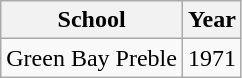<table class="wikitable">
<tr>
<th>School</th>
<th>Year</th>
</tr>
<tr>
<td>Green Bay Preble</td>
<td>1971</td>
</tr>
</table>
